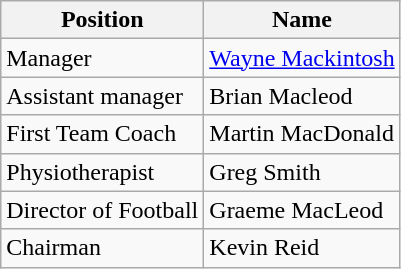<table class="wikitable">
<tr>
<th>Position</th>
<th>Name</th>
</tr>
<tr>
<td>Manager</td>
<td><a href='#'>Wayne Mackintosh</a></td>
</tr>
<tr>
<td>Assistant manager</td>
<td>Brian Macleod</td>
</tr>
<tr>
<td>First Team Coach</td>
<td>Martin MacDonald</td>
</tr>
<tr>
<td>Physiotherapist</td>
<td>Greg Smith</td>
</tr>
<tr>
<td>Director of Football</td>
<td>Graeme MacLeod</td>
</tr>
<tr>
<td>Chairman</td>
<td>Kevin Reid</td>
</tr>
</table>
